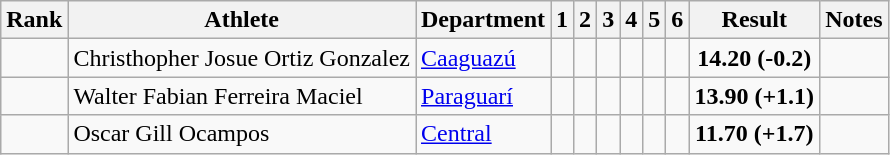<table class="sortable wikitable" style="text-align:center">
<tr>
<th>Rank</th>
<th>Athlete</th>
<th>Department</th>
<th>1</th>
<th>2</th>
<th>3</th>
<th>4</th>
<th>5</th>
<th>6</th>
<th>Result</th>
<th>Notes</th>
</tr>
<tr>
<td></td>
<td align="left">Christhopher Josue Ortiz Gonzalez</td>
<td align="left"><a href='#'>Caaguazú</a></td>
<td></td>
<td></td>
<td></td>
<td></td>
<td></td>
<td></td>
<td><strong>14.20 (-0.2)</strong></td>
<td></td>
</tr>
<tr>
<td></td>
<td align="left">Walter Fabian Ferreira Maciel</td>
<td align="left"><a href='#'>Paraguarí</a></td>
<td></td>
<td></td>
<td></td>
<td></td>
<td></td>
<td></td>
<td><strong>13.90 (+1.1)</strong></td>
<td></td>
</tr>
<tr>
<td></td>
<td align="left">Oscar Gill Ocampos</td>
<td align="left"><a href='#'>Central</a></td>
<td></td>
<td></td>
<td></td>
<td></td>
<td></td>
<td></td>
<td><strong>11.70 (+1.7)</strong></td>
<td></td>
</tr>
</table>
